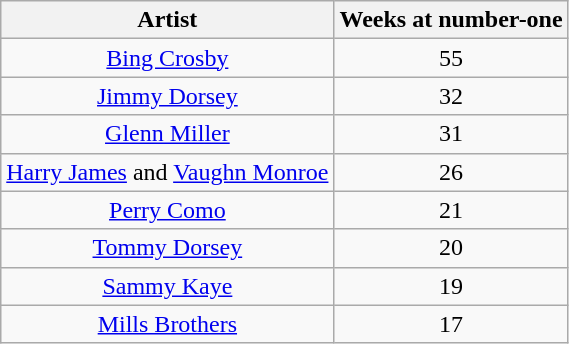<table class="wikitable sortable" border="1" style="text-align: center;">
<tr>
<th>Artist</th>
<th>Weeks at number-one</th>
</tr>
<tr>
<td><a href='#'>Bing Crosby</a></td>
<td>55</td>
</tr>
<tr>
<td><a href='#'>Jimmy Dorsey</a></td>
<td>32</td>
</tr>
<tr>
<td><a href='#'>Glenn Miller</a></td>
<td>31</td>
</tr>
<tr>
<td><a href='#'>Harry James</a> and <a href='#'>Vaughn Monroe</a></td>
<td>26</td>
</tr>
<tr>
<td><a href='#'>Perry Como</a></td>
<td>21</td>
</tr>
<tr>
<td><a href='#'>Tommy Dorsey</a></td>
<td>20</td>
</tr>
<tr>
<td><a href='#'>Sammy Kaye</a></td>
<td>19</td>
</tr>
<tr>
<td><a href='#'>Mills Brothers</a></td>
<td>17</td>
</tr>
</table>
